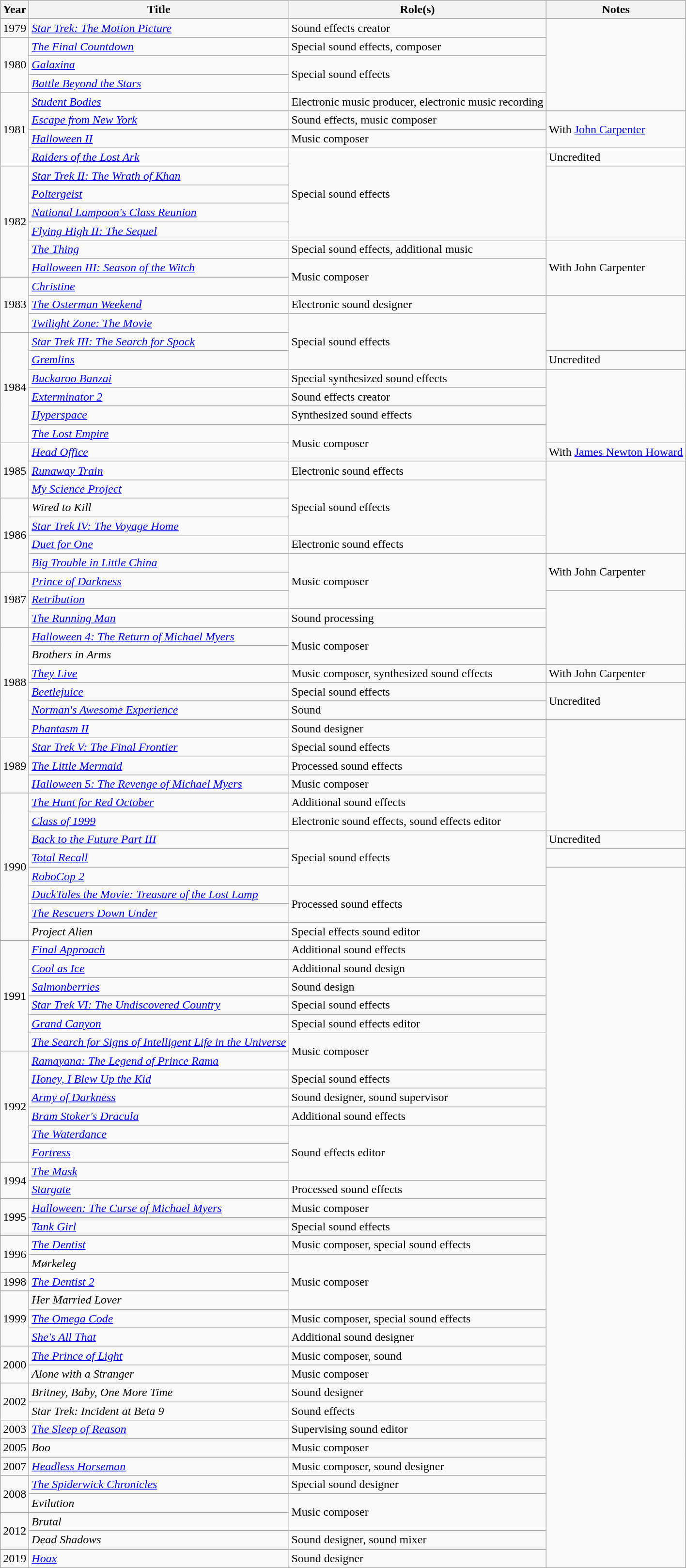<table class="wikitable">
<tr>
<th>Year</th>
<th>Title</th>
<th>Role(s)</th>
<th>Notes</th>
</tr>
<tr>
<td>1979</td>
<td><em><a href='#'>Star Trek: The Motion Picture</a></em></td>
<td>Sound effects creator</td>
<td rowspan="5"></td>
</tr>
<tr>
<td rowspan="3">1980</td>
<td><em><a href='#'>The Final Countdown</a></em></td>
<td>Special sound effects, composer</td>
</tr>
<tr>
<td><em><a href='#'>Galaxina</a></em></td>
<td rowspan="2">Special sound effects</td>
</tr>
<tr>
<td><em><a href='#'>Battle Beyond the Stars</a></em></td>
</tr>
<tr>
<td rowspan="4">1981</td>
<td><em><a href='#'>Student Bodies</a></em></td>
<td>Electronic music producer, electronic music recording</td>
</tr>
<tr>
<td><em><a href='#'>Escape from New York</a></em></td>
<td>Sound effects, music composer</td>
<td rowspan="2">With <a href='#'>John Carpenter</a></td>
</tr>
<tr>
<td><em><a href='#'>Halloween II</a></em></td>
<td>Music composer</td>
</tr>
<tr>
<td><em><a href='#'>Raiders of the Lost Ark</a></em></td>
<td rowspan="5">Special sound effects</td>
<td>Uncredited</td>
</tr>
<tr>
<td rowspan="6">1982</td>
<td><em><a href='#'>Star Trek II: The Wrath of Khan</a></em></td>
<td rowspan="4"></td>
</tr>
<tr>
<td><em><a href='#'>Poltergeist</a></em></td>
</tr>
<tr>
<td><em><a href='#'>National Lampoon's Class Reunion</a></em></td>
</tr>
<tr>
<td><em><a href='#'>Flying High II: The Sequel</a></em></td>
</tr>
<tr>
<td><em><a href='#'>The Thing</a></em></td>
<td>Special sound effects, additional music</td>
<td rowspan="3">With John Carpenter</td>
</tr>
<tr>
<td><em><a href='#'>Halloween III: Season of the Witch</a></em></td>
<td rowspan="2">Music composer</td>
</tr>
<tr>
<td rowspan="3">1983</td>
<td><em><a href='#'>Christine</a></em></td>
</tr>
<tr>
<td><em><a href='#'>The Osterman Weekend</a></em></td>
<td>Electronic sound designer</td>
<td rowspan="3"></td>
</tr>
<tr>
<td><em><a href='#'>Twilight Zone: The Movie</a></em></td>
<td rowspan="3">Special sound effects</td>
</tr>
<tr>
<td rowspan="6">1984</td>
<td><em><a href='#'>Star Trek III: The Search for Spock</a></em></td>
</tr>
<tr>
<td><em><a href='#'>Gremlins</a></em></td>
<td>Uncredited</td>
</tr>
<tr>
<td><em><a href='#'>Buckaroo Banzai</a></em></td>
<td>Special synthesized sound effects</td>
<td rowspan="4"></td>
</tr>
<tr>
<td><em><a href='#'>Exterminator 2</a></em></td>
<td>Sound effects creator</td>
</tr>
<tr>
<td><em><a href='#'>Hyperspace</a></em></td>
<td>Synthesized sound effects</td>
</tr>
<tr>
<td><em><a href='#'>The Lost Empire</a></em></td>
<td rowspan="2">Music composer</td>
</tr>
<tr>
<td rowspan="3">1985</td>
<td><em><a href='#'>Head Office</a></em></td>
<td>With <a href='#'>James Newton Howard</a></td>
</tr>
<tr>
<td><em><a href='#'>Runaway Train</a></em></td>
<td>Electronic sound effects</td>
<td rowspan="5"></td>
</tr>
<tr>
<td><em><a href='#'>My Science Project</a></em></td>
<td rowspan="3">Special sound effects</td>
</tr>
<tr>
<td rowspan="4">1986</td>
<td><em>Wired to Kill</em></td>
</tr>
<tr>
<td><em><a href='#'>Star Trek IV: The Voyage Home</a></em></td>
</tr>
<tr>
<td><em><a href='#'>Duet for One</a></em></td>
<td>Electronic sound effects</td>
</tr>
<tr>
<td><em><a href='#'>Big Trouble in Little China</a></em></td>
<td rowspan="3">Music composer</td>
<td rowspan="2">With John Carpenter</td>
</tr>
<tr>
<td rowspan="3">1987</td>
<td><em><a href='#'>Prince of Darkness</a></em></td>
</tr>
<tr>
<td><em><a href='#'>Retribution</a></em></td>
<td rowspan="4"></td>
</tr>
<tr>
<td><em><a href='#'>The Running Man</a></em></td>
<td>Sound processing</td>
</tr>
<tr>
<td rowspan="6">1988</td>
<td><em><a href='#'>Halloween 4: The Return of Michael Myers</a></em></td>
<td rowspan="2">Music composer</td>
</tr>
<tr>
<td><em>Brothers in Arms</em></td>
</tr>
<tr>
<td><em><a href='#'>They Live</a></em></td>
<td>Music composer, synthesized sound effects</td>
<td>With John Carpenter</td>
</tr>
<tr>
<td><em><a href='#'>Beetlejuice</a></em></td>
<td>Special sound effects</td>
<td rowspan="2">Uncredited</td>
</tr>
<tr>
<td><em><a href='#'>Norman's Awesome Experience</a></em></td>
<td>Sound</td>
</tr>
<tr>
<td><em><a href='#'>Phantasm II</a></em></td>
<td>Sound designer</td>
<td rowspan="6"></td>
</tr>
<tr>
<td rowspan="3">1989</td>
<td><em><a href='#'>Star Trek V: The Final Frontier</a></em></td>
<td>Special sound effects</td>
</tr>
<tr>
<td><em><a href='#'>The Little Mermaid</a></em></td>
<td>Processed sound effects</td>
</tr>
<tr>
<td><em><a href='#'>Halloween 5: The Revenge of Michael Myers</a></em></td>
<td>Music composer</td>
</tr>
<tr>
<td rowspan="8">1990</td>
<td><em><a href='#'>The Hunt for Red October</a></em></td>
<td>Additional sound effects</td>
</tr>
<tr>
<td><em><a href='#'>Class of 1999</a></em></td>
<td>Electronic sound effects, sound effects editor</td>
</tr>
<tr>
<td><em><a href='#'>Back to the Future Part III</a></em></td>
<td rowspan="3">Special sound effects</td>
<td>Uncredited</td>
</tr>
<tr>
<td><em><a href='#'>Total Recall</a></em></td>
<td rowspan"39"></td>
</tr>
<tr>
<td><em><a href='#'>RoboCop 2</a></em></td>
</tr>
<tr>
<td><em><a href='#'>DuckTales the Movie: Treasure of the Lost Lamp</a></em></td>
<td rowspan="2">Processed sound effects</td>
</tr>
<tr>
<td><em><a href='#'>The Rescuers Down Under</a></em></td>
</tr>
<tr>
<td><em>Project Alien</em></td>
<td>Special effects sound editor</td>
</tr>
<tr>
<td rowspan="6">1991</td>
<td><em><a href='#'>Final Approach</a></em></td>
<td>Additional sound effects</td>
</tr>
<tr>
<td><em><a href='#'>Cool as Ice</a></em></td>
<td>Additional sound design</td>
</tr>
<tr>
<td><em><a href='#'>Salmonberries</a></em></td>
<td>Sound design</td>
</tr>
<tr>
<td><em><a href='#'>Star Trek VI: The Undiscovered Country</a></em></td>
<td>Special sound effects</td>
</tr>
<tr>
<td><em><a href='#'>Grand Canyon</a></em></td>
<td>Special sound effects editor</td>
</tr>
<tr>
<td><em><a href='#'>The Search for Signs of Intelligent Life in the Universe</a></em></td>
<td rowspan="2">Music composer</td>
</tr>
<tr>
<td rowspan="6">1992</td>
<td><em><a href='#'>Ramayana: The Legend of Prince Rama</a></em></td>
</tr>
<tr>
<td><em><a href='#'>Honey, I Blew Up the Kid</a></em></td>
<td>Special sound effects</td>
</tr>
<tr>
<td><em><a href='#'>Army of Darkness</a></em></td>
<td>Sound designer, sound supervisor</td>
</tr>
<tr>
<td><em><a href='#'>Bram Stoker's Dracula</a></em></td>
<td>Additional sound effects</td>
</tr>
<tr>
<td><em><a href='#'>The Waterdance</a></em></td>
<td rowspan="3">Sound effects editor</td>
</tr>
<tr>
<td><em><a href='#'>Fortress</a></em></td>
</tr>
<tr>
<td rowspan="2">1994</td>
<td><em><a href='#'>The Mask</a></em></td>
</tr>
<tr>
<td><em><a href='#'>Stargate</a></em></td>
<td>Processed sound effects</td>
</tr>
<tr>
<td rowspan="2">1995</td>
<td><em><a href='#'>Halloween: The Curse of Michael Myers</a></em></td>
<td>Music composer</td>
</tr>
<tr>
<td><em><a href='#'>Tank Girl</a></em></td>
<td>Special sound effects</td>
</tr>
<tr>
<td rowspan="2">1996</td>
<td><em><a href='#'>The Dentist</a></em></td>
<td>Music composer, special sound effects</td>
</tr>
<tr>
<td><em>Mørkeleg</em></td>
<td rowspan="3">Music composer</td>
</tr>
<tr>
<td>1998</td>
<td><em><a href='#'>The Dentist 2</a></em></td>
</tr>
<tr>
<td rowspan="3">1999</td>
<td><em>Her Married Lover</em></td>
</tr>
<tr>
<td><em><a href='#'>The Omega Code</a></em></td>
<td>Music composer, special sound effects</td>
</tr>
<tr>
<td><em><a href='#'>She's All That</a></em></td>
<td>Additional sound designer</td>
</tr>
<tr>
<td rowspan="2">2000</td>
<td><em><a href='#'>The Prince of Light</a></em></td>
<td>Music composer, sound</td>
</tr>
<tr>
<td><em>Alone with a Stranger</em></td>
<td>Music composer</td>
</tr>
<tr>
<td rowspan="2">2002</td>
<td><em>Britney, Baby, One More Time</em></td>
<td>Sound designer</td>
</tr>
<tr>
<td><em>Star Trek: Incident at Beta 9</em></td>
<td>Sound effects</td>
</tr>
<tr>
<td>2003</td>
<td><em><a href='#'>The Sleep of Reason</a></em></td>
<td>Supervising sound editor</td>
</tr>
<tr>
<td>2005</td>
<td><em>Boo</em></td>
<td>Music composer</td>
</tr>
<tr>
<td>2007</td>
<td><em><a href='#'>Headless Horseman</a></em></td>
<td>Music composer, sound designer</td>
</tr>
<tr>
<td rowspan="2">2008</td>
<td><em><a href='#'>The Spiderwick Chronicles</a></em></td>
<td>Special sound designer</td>
</tr>
<tr>
<td><em>Evilution</em></td>
<td rowspan="2">Music composer</td>
</tr>
<tr>
<td rowspan="2">2012</td>
<td><em>Brutal</em></td>
</tr>
<tr>
<td><em>Dead Shadows</em></td>
<td>Sound designer, sound mixer</td>
</tr>
<tr>
<td>2019</td>
<td><em><a href='#'>Hoax</a></em></td>
<td>Sound designer</td>
</tr>
</table>
